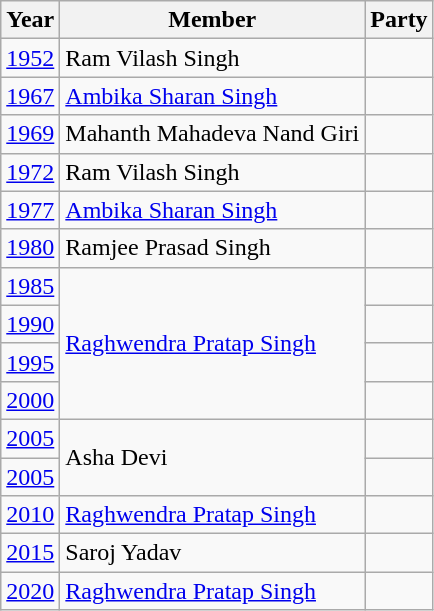<table class="wikitable sortable">
<tr>
<th>Year</th>
<th>Member</th>
<th colspan=2>Party</th>
</tr>
<tr>
<td><a href='#'>1952</a></td>
<td>Ram Vilash Singh</td>
<td></td>
</tr>
<tr>
<td><a href='#'>1967</a></td>
<td><a href='#'>Ambika Sharan Singh</a></td>
<td></td>
</tr>
<tr>
<td><a href='#'>1969</a></td>
<td>Mahanth Mahadeva Nand Giri</td>
<td></td>
</tr>
<tr>
<td><a href='#'>1972</a></td>
<td>Ram Vilash Singh</td>
<td></td>
</tr>
<tr>
<td><a href='#'>1977</a></td>
<td><a href='#'>Ambika Sharan Singh</a></td>
<td></td>
</tr>
<tr>
<td><a href='#'>1980</a></td>
<td>Ramjee Prasad Singh</td>
<td></td>
</tr>
<tr>
<td><a href='#'>1985</a></td>
<td rowspan="4"><a href='#'>Raghwendra Pratap Singh</a></td>
<td></td>
</tr>
<tr>
<td><a href='#'>1990</a></td>
<td></td>
</tr>
<tr>
<td><a href='#'>1995</a></td>
</tr>
<tr>
<td><a href='#'>2000</a></td>
<td></td>
</tr>
<tr>
<td><a href='#'>2005</a></td>
<td rowspan="2">Asha Devi</td>
<td></td>
</tr>
<tr>
<td><a href='#'>2005</a></td>
</tr>
<tr>
<td><a href='#'>2010</a></td>
<td><a href='#'>Raghwendra Pratap Singh</a></td>
<td></td>
</tr>
<tr>
<td><a href='#'>2015</a></td>
<td>Saroj Yadav</td>
</tr>
<tr>
<td><a href='#'>2020</a></td>
<td><a href='#'>Raghwendra Pratap Singh</a></td>
<td></td>
</tr>
</table>
